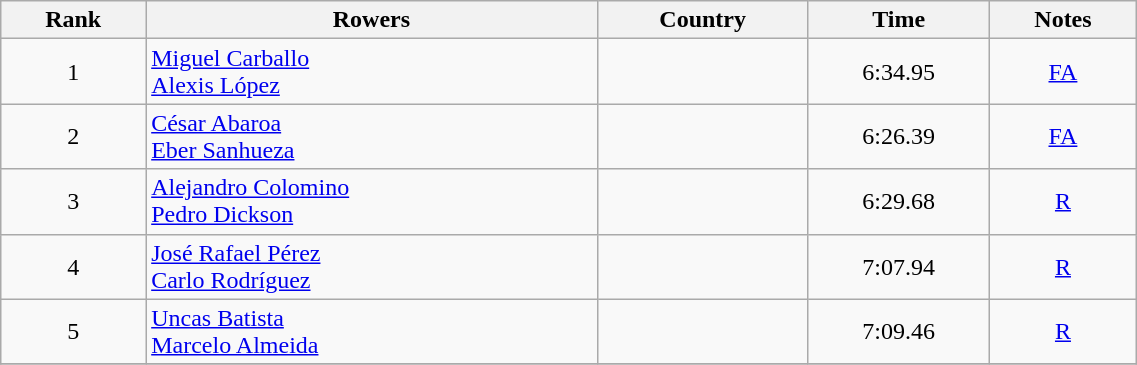<table class="wikitable" width=60% style="text-align:center">
<tr>
<th>Rank</th>
<th>Rowers</th>
<th>Country</th>
<th>Time</th>
<th>Notes</th>
</tr>
<tr>
<td>1</td>
<td align=left><a href='#'>Miguel Carballo</a><br><a href='#'>Alexis López</a></td>
<td align=left></td>
<td>6:34.95</td>
<td><a href='#'>FA</a></td>
</tr>
<tr>
<td>2</td>
<td align=left><a href='#'>César Abaroa</a><br><a href='#'>Eber Sanhueza</a></td>
<td align=left></td>
<td>6:26.39</td>
<td><a href='#'>FA</a></td>
</tr>
<tr>
<td>3</td>
<td align=left><a href='#'>Alejandro Colomino</a><br><a href='#'>Pedro Dickson</a></td>
<td align=left></td>
<td>6:29.68</td>
<td><a href='#'>R</a></td>
</tr>
<tr>
<td>4</td>
<td align=left><a href='#'>José Rafael Pérez</a><br><a href='#'>Carlo Rodríguez</a></td>
<td align=left></td>
<td>7:07.94</td>
<td><a href='#'>R</a></td>
</tr>
<tr>
<td>5</td>
<td align=left><a href='#'>Uncas Batista</a><br><a href='#'>Marcelo Almeida</a></td>
<td align=left></td>
<td>7:09.46</td>
<td><a href='#'>R</a></td>
</tr>
<tr>
</tr>
</table>
